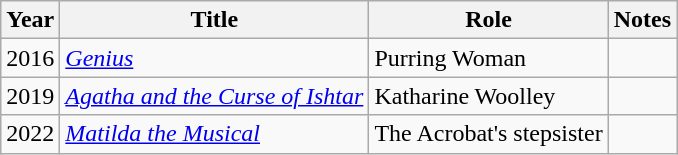<table class="wikitable">
<tr>
<th>Year</th>
<th>Title</th>
<th>Role</th>
<th class="unsortable">Notes</th>
</tr>
<tr>
<td>2016</td>
<td><em><a href='#'>Genius</a></em></td>
<td>Purring Woman</td>
<td></td>
</tr>
<tr>
<td>2019</td>
<td><em><a href='#'>Agatha and the Curse of Ishtar</a></em></td>
<td>Katharine Woolley</td>
<td></td>
</tr>
<tr>
<td>2022</td>
<td><em><a href='#'>Matilda the Musical</a></em></td>
<td>The Acrobat's stepsister</td>
<td></td>
</tr>
</table>
